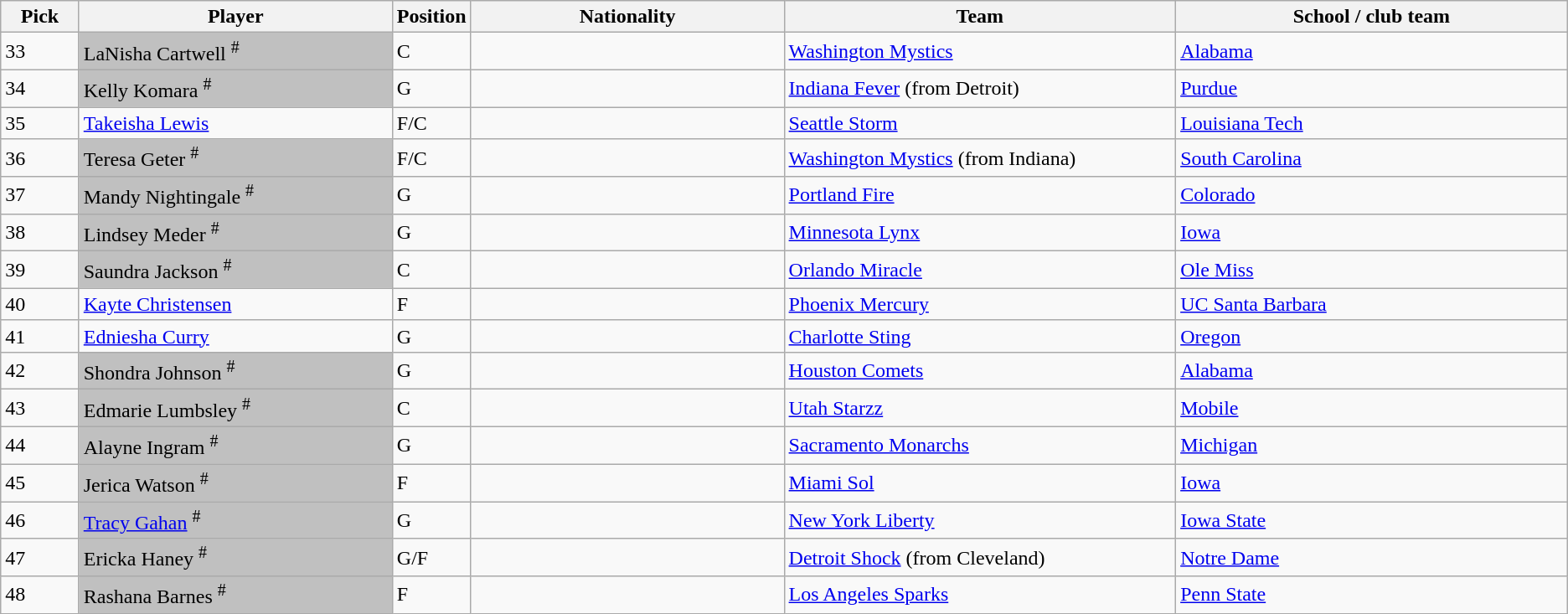<table class="wikitable sortable">
<tr>
<th style="width:5%;">Pick</th>
<th style="width:20%;">Player</th>
<th style="width:5%;">Position</th>
<th style="width:20%;">Nationality</th>
<th style="width:25%;">Team</th>
<th style="width:25%;">School / club team</th>
</tr>
<tr>
<td>33</td>
<td bgcolor=#C0C0C0>LaNisha Cartwell <sup>#</sup></td>
<td>C</td>
<td></td>
<td><a href='#'>Washington Mystics</a></td>
<td><a href='#'>Alabama</a></td>
</tr>
<tr>
<td>34</td>
<td bgcolor=#C0C0C0>Kelly Komara <sup>#</sup></td>
<td>G</td>
<td></td>
<td><a href='#'>Indiana Fever</a> (from Detroit)</td>
<td><a href='#'>Purdue</a></td>
</tr>
<tr>
<td>35</td>
<td><a href='#'>Takeisha Lewis</a></td>
<td>F/C</td>
<td></td>
<td><a href='#'>Seattle Storm</a></td>
<td><a href='#'>Louisiana Tech</a></td>
</tr>
<tr>
<td>36</td>
<td bgcolor=#C0C0C0>Teresa Geter <sup>#</sup></td>
<td>F/C</td>
<td></td>
<td><a href='#'>Washington Mystics</a> (from Indiana)</td>
<td><a href='#'>South Carolina</a></td>
</tr>
<tr>
<td>37</td>
<td bgcolor=#C0C0C0>Mandy Nightingale <sup>#</sup></td>
<td>G</td>
<td></td>
<td><a href='#'>Portland Fire</a></td>
<td><a href='#'>Colorado</a></td>
</tr>
<tr>
<td>38</td>
<td bgcolor=#C0C0C0>Lindsey Meder <sup>#</sup></td>
<td>G</td>
<td></td>
<td><a href='#'>Minnesota Lynx</a></td>
<td><a href='#'>Iowa</a></td>
</tr>
<tr>
<td>39</td>
<td bgcolor=#C0C0C0>Saundra Jackson <sup>#</sup></td>
<td>C</td>
<td></td>
<td><a href='#'>Orlando Miracle</a></td>
<td><a href='#'>Ole Miss</a></td>
</tr>
<tr>
<td>40</td>
<td><a href='#'>Kayte Christensen</a></td>
<td>F</td>
<td></td>
<td><a href='#'>Phoenix Mercury</a></td>
<td><a href='#'>UC Santa Barbara</a></td>
</tr>
<tr>
<td>41</td>
<td><a href='#'>Edniesha Curry</a></td>
<td>G</td>
<td></td>
<td><a href='#'>Charlotte Sting</a></td>
<td><a href='#'>Oregon</a></td>
</tr>
<tr>
<td>42</td>
<td bgcolor=#C0C0C0>Shondra Johnson <sup>#</sup></td>
<td>G</td>
<td></td>
<td><a href='#'>Houston Comets</a></td>
<td><a href='#'>Alabama</a></td>
</tr>
<tr>
<td>43</td>
<td bgcolor=#C0C0C0>Edmarie Lumbsley <sup>#</sup></td>
<td>C</td>
<td></td>
<td><a href='#'>Utah Starzz</a></td>
<td><a href='#'>Mobile</a></td>
</tr>
<tr>
<td>44</td>
<td bgcolor=#C0C0C0>Alayne Ingram <sup>#</sup></td>
<td>G</td>
<td></td>
<td><a href='#'>Sacramento Monarchs</a></td>
<td><a href='#'>Michigan</a></td>
</tr>
<tr>
<td>45</td>
<td bgcolor=#C0C0C0>Jerica Watson <sup>#</sup></td>
<td>F</td>
<td></td>
<td><a href='#'>Miami Sol</a></td>
<td><a href='#'>Iowa</a></td>
</tr>
<tr>
<td>46</td>
<td bgcolor=#C0C0C0><a href='#'>Tracy Gahan</a> <sup>#</sup></td>
<td>G</td>
<td></td>
<td><a href='#'>New York Liberty</a></td>
<td><a href='#'>Iowa State</a></td>
</tr>
<tr>
<td>47</td>
<td bgcolor=#C0C0C0>Ericka Haney <sup>#</sup></td>
<td>G/F</td>
<td></td>
<td><a href='#'>Detroit Shock</a> (from Cleveland)</td>
<td><a href='#'>Notre Dame</a></td>
</tr>
<tr>
<td>48</td>
<td bgcolor=#C0C0C0>Rashana Barnes <sup>#</sup></td>
<td>F</td>
<td></td>
<td><a href='#'>Los Angeles Sparks</a></td>
<td><a href='#'>Penn State</a></td>
</tr>
</table>
